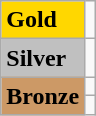<table class="wikitable">
<tr>
<td bgcolor="gold"><strong>Gold</strong></td>
<td></td>
</tr>
<tr>
<td bgcolor="silver"><strong>Silver</strong></td>
<td></td>
</tr>
<tr>
<td rowspan="2" bgcolor="#cc9966"><strong>Bronze</strong></td>
<td></td>
</tr>
<tr>
<td></td>
</tr>
</table>
